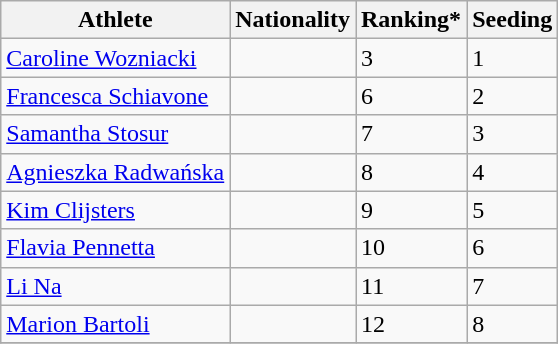<table class="wikitable" border="1">
<tr>
<th>Athlete</th>
<th>Nationality</th>
<th>Ranking*</th>
<th>Seeding</th>
</tr>
<tr>
<td><a href='#'>Caroline Wozniacki</a></td>
<td></td>
<td>3</td>
<td>1</td>
</tr>
<tr>
<td><a href='#'>Francesca Schiavone</a></td>
<td></td>
<td>6</td>
<td>2</td>
</tr>
<tr>
<td><a href='#'>Samantha Stosur</a></td>
<td></td>
<td>7</td>
<td>3</td>
</tr>
<tr>
<td><a href='#'>Agnieszka Radwańska</a></td>
<td></td>
<td>8</td>
<td>4</td>
</tr>
<tr>
<td><a href='#'>Kim Clijsters</a></td>
<td></td>
<td>9</td>
<td>5</td>
</tr>
<tr>
<td><a href='#'>Flavia Pennetta</a></td>
<td></td>
<td>10</td>
<td>6</td>
</tr>
<tr>
<td><a href='#'>Li Na</a></td>
<td></td>
<td>11</td>
<td>7</td>
</tr>
<tr>
<td><a href='#'>Marion Bartoli</a></td>
<td></td>
<td>12</td>
<td>8</td>
</tr>
<tr>
</tr>
</table>
